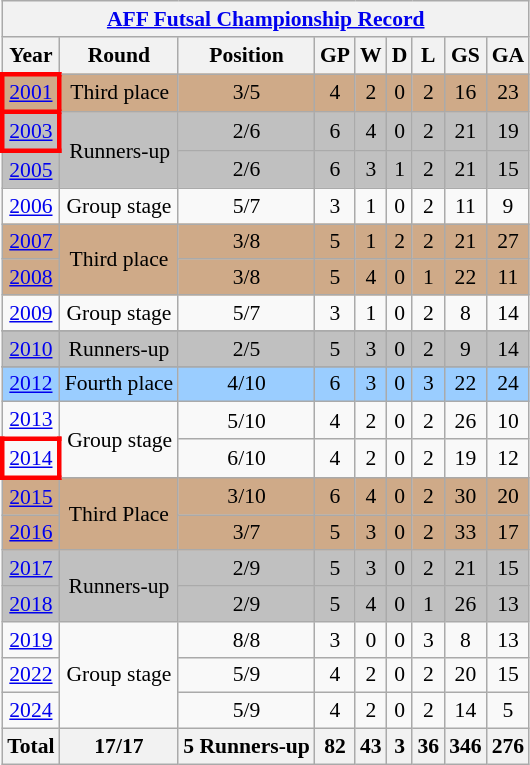<table class="wikitable" style="text-align: center;font-size:90%;">
<tr>
<th colspan=9><a href='#'>AFF Futsal Championship Record</a></th>
</tr>
<tr>
<th>Year</th>
<th>Round</th>
<th>Position</th>
<th>GP</th>
<th>W</th>
<th>D</th>
<th>L</th>
<th>GS</th>
<th>GA</th>
</tr>
<tr bgcolor=#CFAA88>
<td style="border: 3px solid red"> <a href='#'>2001</a></td>
<td>Third place</td>
<td>3/5</td>
<td>4</td>
<td>2</td>
<td>0</td>
<td>2</td>
<td>16</td>
<td>23</td>
</tr>
<tr bgcolor=silver>
<td style="border: 3px solid red"> <a href='#'>2003</a></td>
<td rowspan="2" colspan="1">Runners-up</td>
<td>2/6</td>
<td>6</td>
<td>4</td>
<td>0</td>
<td>2</td>
<td>21</td>
<td>19</td>
</tr>
<tr bgcolor=silver>
<td> <a href='#'>2005</a></td>
<td>2/6</td>
<td>6</td>
<td>3</td>
<td>1</td>
<td>2</td>
<td>21</td>
<td>15</td>
</tr>
<tr>
<td> <a href='#'>2006</a></td>
<td>Group stage</td>
<td>5/7</td>
<td>3</td>
<td>1</td>
<td>0</td>
<td>2</td>
<td>11</td>
<td>9</td>
</tr>
<tr bgcolor=#CFAA88>
<td> <a href='#'>2007</a></td>
<td rowspan="2" colspan="1">Third place</td>
<td>3/8</td>
<td>5</td>
<td>1</td>
<td>2</td>
<td>2</td>
<td>21</td>
<td>27</td>
</tr>
<tr bgcolor=#CFAA88>
<td> <a href='#'>2008</a></td>
<td>3/8</td>
<td>5</td>
<td>4</td>
<td>0</td>
<td>1</td>
<td>22</td>
<td>11</td>
</tr>
<tr>
<td> <a href='#'>2009</a></td>
<td>Group stage</td>
<td>5/7</td>
<td>3</td>
<td>1</td>
<td>0</td>
<td>2</td>
<td>8</td>
<td>14</td>
</tr>
<tr>
</tr>
<tr bgcolor=silver>
<td> <a href='#'>2010</a></td>
<td>Runners-up</td>
<td>2/5</td>
<td>5</td>
<td>3</td>
<td>0</td>
<td>2</td>
<td>9</td>
<td>14</td>
</tr>
<tr>
</tr>
<tr bgcolor=#9acdff>
<td> <a href='#'>2012</a></td>
<td>Fourth place</td>
<td>4/10</td>
<td>6</td>
<td>3</td>
<td>0</td>
<td>3</td>
<td>22</td>
<td>24</td>
</tr>
<tr>
<td> <a href='#'>2013</a></td>
<td rowspan="2" colspan="1">Group stage</td>
<td>5/10</td>
<td>4</td>
<td>2</td>
<td>0</td>
<td>2</td>
<td>26</td>
<td>10</td>
</tr>
<tr>
<td style="border: 3px solid red"> <a href='#'>2014</a></td>
<td>6/10</td>
<td>4</td>
<td>2</td>
<td>0</td>
<td>2</td>
<td>19</td>
<td>12</td>
</tr>
<tr bgcolor=#CFAA88>
<td> <a href='#'>2015</a></td>
<td rowspan="2" colspan="1">Third Place</td>
<td>3/10</td>
<td>6</td>
<td>4</td>
<td>0</td>
<td>2</td>
<td>30</td>
<td>20</td>
</tr>
<tr bgcolor=#CFAA88>
<td> <a href='#'>2016</a></td>
<td>3/7</td>
<td>5</td>
<td>3</td>
<td>0</td>
<td>2</td>
<td>33</td>
<td>17</td>
</tr>
<tr bgcolor=silver>
<td> <a href='#'>2017</a></td>
<td rowspan="2" colspan="1">Runners-up</td>
<td>2/9</td>
<td>5</td>
<td>3</td>
<td>0</td>
<td>2</td>
<td>21</td>
<td>15</td>
</tr>
<tr bgcolor=silver>
<td> <a href='#'>2018</a></td>
<td>2/9</td>
<td>5</td>
<td>4</td>
<td>0</td>
<td>1</td>
<td>26</td>
<td>13</td>
</tr>
<tr>
<td> <a href='#'>2019</a></td>
<td rowspan=3>Group stage</td>
<td>8/8</td>
<td>3</td>
<td>0</td>
<td>0</td>
<td>3</td>
<td>8</td>
<td>13</td>
</tr>
<tr>
<td> <a href='#'>2022</a></td>
<td>5/9</td>
<td>4</td>
<td>2</td>
<td>0</td>
<td>2</td>
<td>20</td>
<td>15</td>
</tr>
<tr>
<td> <a href='#'>2024</a></td>
<td>5/9</td>
<td>4</td>
<td>2</td>
<td>0</td>
<td>2</td>
<td>14</td>
<td>5</td>
</tr>
<tr>
<th><strong>Total</strong></th>
<th>17/17</th>
<th>5 Runners-up</th>
<th>82</th>
<th>43</th>
<th>3</th>
<th>36</th>
<th>346</th>
<th>276</th>
</tr>
</table>
